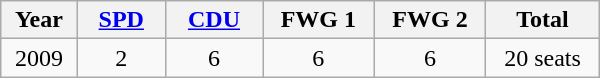<table class="wikitable" width="400">
<tr>
<th>Year</th>
<th> <a href='#'>SPD</a> </th>
<th> <a href='#'>CDU</a> </th>
<th>FWG 1</th>
<th>FWG 2</th>
<th>Total</th>
</tr>
<tr align="center">
<td>2009</td>
<td>2</td>
<td>6</td>
<td>6</td>
<td>6</td>
<td>20 seats</td>
</tr>
</table>
